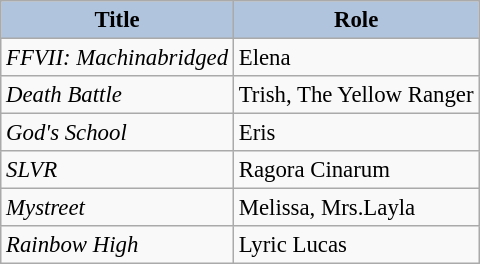<table class="wikitable sortable plainrowheaders" style="width=95%;  font-size: 95%;">
<tr>
<th style="background:#b0c4de;">Title</th>
<th style="background:#b0c4de;">Role</th>
</tr>
<tr>
<td><em>FFVII: Machinabridged</em></td>
<td>Elena</td>
</tr>
<tr>
<td><em>Death Battle</em></td>
<td>Trish, The Yellow Ranger</td>
</tr>
<tr>
<td><em>God's School</em></td>
<td>Eris</td>
</tr>
<tr>
<td><em>SLVR</em></td>
<td>Ragora Cinarum</td>
</tr>
<tr>
<td><em>Mystreet</em></td>
<td>Melissa, Mrs.Layla</td>
</tr>
<tr>
<td><em>Rainbow High</em></td>
<td>Lyric Lucas</td>
</tr>
</table>
